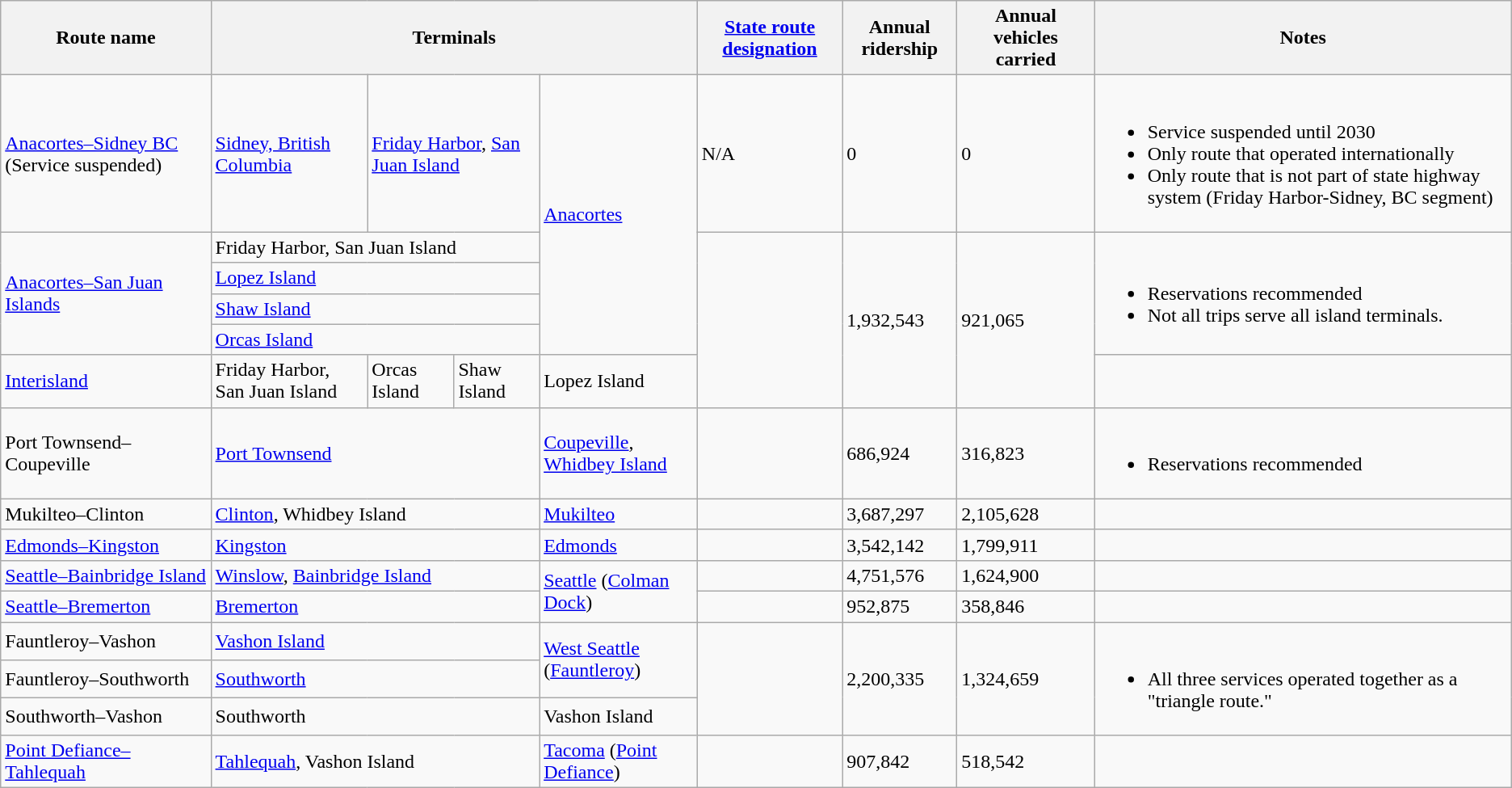<table class="wikitable sortable">
<tr>
<th>Route name</th>
<th colspan="4">Terminals</th>
<th><a href='#'>State route designation</a></th>
<th>Annual ridership</th>
<th>Annual vehicles carried</th>
<th>Notes</th>
</tr>
<tr>
<td><a href='#'>Anacortes–Sidney BC</a> (Service suspended)</td>
<td><a href='#'>Sidney, British Columbia</a></td>
<td colspan="2"><a href='#'>Friday Harbor</a>, <a href='#'>San Juan Island</a></td>
<td rowspan="5"><a href='#'>Anacortes</a></td>
<td rowspan="1">N/A</td>
<td>0</td>
<td>0</td>
<td><br><ul><li>Service suspended until 2030</li><li>Only route that operated internationally</li><li>Only route that is not part of state highway system (Friday Harbor-Sidney, BC segment)</li></ul></td>
</tr>
<tr>
<td rowspan="4"><a href='#'>Anacortes–San Juan Islands</a></td>
<td colspan="3">Friday Harbor, San Juan Island</td>
<td rowspan="5"></td>
<td rowspan="5">1,932,543</td>
<td rowspan="5">921,065</td>
<td rowspan="4"><br><ul><li>Reservations recommended</li><li>Not all trips serve all island terminals.</li></ul></td>
</tr>
<tr>
<td colspan="3"><a href='#'>Lopez Island</a></td>
</tr>
<tr>
<td colspan="3"><a href='#'>Shaw Island</a></td>
</tr>
<tr>
<td colspan="3"><a href='#'>Orcas Island</a></td>
</tr>
<tr>
<td><a href='#'>Interisland</a></td>
<td>Friday Harbor, San Juan Island</td>
<td>Orcas Island</td>
<td>Shaw Island</td>
<td>Lopez Island</td>
<td></td>
</tr>
<tr>
<td>Port Townsend–Coupeville</td>
<td colspan="3"><a href='#'>Port Townsend</a></td>
<td><a href='#'>Coupeville</a>, <a href='#'>Whidbey Island</a></td>
<td></td>
<td>686,924</td>
<td>316,823</td>
<td><br><ul><li>Reservations recommended</li></ul></td>
</tr>
<tr>
<td>Mukilteo–Clinton</td>
<td colspan="3"><a href='#'>Clinton</a>, Whidbey Island</td>
<td><a href='#'>Mukilteo</a></td>
<td></td>
<td>3,687,297</td>
<td>2,105,628</td>
<td></td>
</tr>
<tr>
<td><a href='#'>Edmonds–Kingston</a></td>
<td colspan="3"><a href='#'>Kingston</a></td>
<td><a href='#'>Edmonds</a></td>
<td></td>
<td>3,542,142</td>
<td>1,799,911</td>
<td></td>
</tr>
<tr>
<td><a href='#'>Seattle–Bainbridge Island</a></td>
<td colspan="3"><a href='#'>Winslow</a>, <a href='#'>Bainbridge Island</a></td>
<td rowspan="2"><a href='#'>Seattle</a> (<a href='#'>Colman Dock</a>)</td>
<td></td>
<td>4,751,576</td>
<td>1,624,900</td>
<td></td>
</tr>
<tr>
<td><a href='#'>Seattle–Bremerton</a></td>
<td colspan="3"><a href='#'>Bremerton</a></td>
<td></td>
<td>952,875</td>
<td>358,846</td>
<td></td>
</tr>
<tr>
<td>Fauntleroy–Vashon</td>
<td colspan="3"><a href='#'>Vashon Island</a></td>
<td rowspan="2"><a href='#'>West Seattle</a> (<a href='#'>Fauntleroy</a>)</td>
<td rowspan="3"></td>
<td rowspan="3">2,200,335</td>
<td rowspan="3">1,324,659</td>
<td rowspan="3"><br><ul><li>All three services operated together as a "triangle route."</li></ul></td>
</tr>
<tr>
<td>Fauntleroy–Southworth</td>
<td colspan="3"><a href='#'>Southworth</a></td>
</tr>
<tr>
<td>Southworth–Vashon</td>
<td colspan="3">Southworth</td>
<td>Vashon Island</td>
</tr>
<tr>
<td><a href='#'>Point Defiance–Tahlequah</a></td>
<td colspan="3"><a href='#'>Tahlequah</a>, Vashon Island</td>
<td><a href='#'>Tacoma</a> (<a href='#'>Point Defiance</a>)</td>
<td></td>
<td>907,842</td>
<td>518,542</td>
<td></td>
</tr>
</table>
